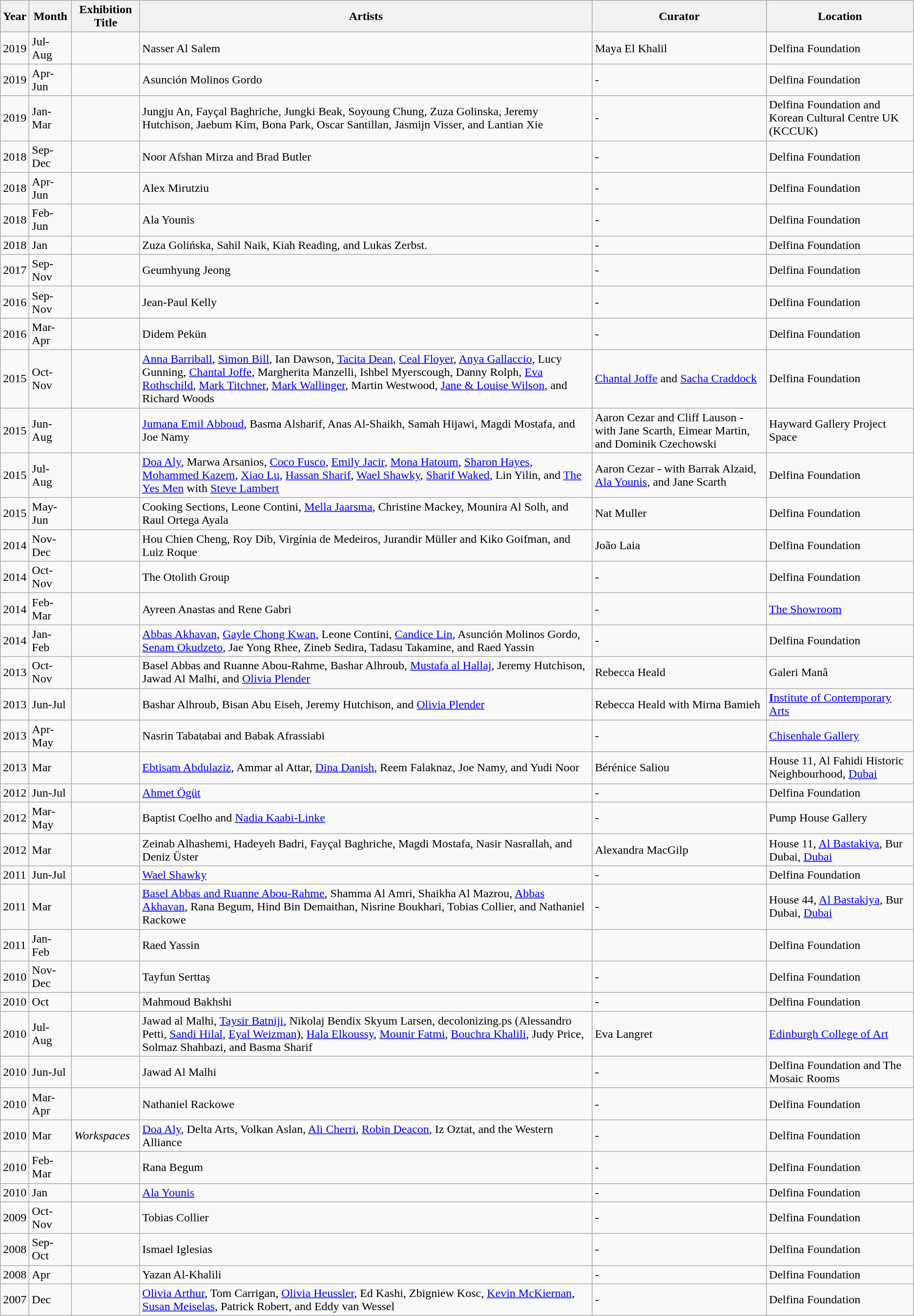<table class="wikitable">
<tr>
<th>Year</th>
<th>Month</th>
<th>Exhibition Title</th>
<th>Artists</th>
<th>Curator</th>
<th>Location</th>
</tr>
<tr>
<td>2019</td>
<td>Jul-Aug</td>
<td><em></em></td>
<td>Nasser Al Salem</td>
<td>Maya El Khalil</td>
<td>Delfina Foundation</td>
</tr>
<tr>
<td>2019</td>
<td>Apr-Jun</td>
<td><em></em></td>
<td>Asunción Molinos Gordo</td>
<td>-</td>
<td>Delfina Foundation</td>
</tr>
<tr>
<td>2019</td>
<td>Jan-Mar</td>
<td><em></em></td>
<td>Jungju An, Fayçal Baghriche, Jungki Beak, Soyoung Chung, Zuza Golinska, Jeremy Hutchison, Jaebum Kim, Bona Park, Oscar Santillan, Jasmijn Visser, and Lantian Xie</td>
<td>-</td>
<td>Delfina Foundation and Korean Cultural Centre UK (KCCUK)</td>
</tr>
<tr>
<td>2018</td>
<td>Sep-Dec</td>
<td><em></em></td>
<td>Noor Afshan Mirza and Brad Butler</td>
<td>-</td>
<td>Delfina Foundation</td>
</tr>
<tr>
<td>2018</td>
<td>Apr-Jun</td>
<td><em></em></td>
<td>Alex Mirutziu</td>
<td>-</td>
<td>Delfina Foundation</td>
</tr>
<tr>
<td>2018</td>
<td>Feb-Jun</td>
<td><em></em></td>
<td>Ala Younis</td>
<td>-</td>
<td>Delfina Foundation</td>
</tr>
<tr>
<td>2018</td>
<td>Jan</td>
<td><em></em></td>
<td>Zuza Golińska, Sahil Naik, Kiah Reading, and Lukas Zerbst.</td>
<td>-</td>
<td>Delfina Foundation</td>
</tr>
<tr>
<td>2017</td>
<td>Sep-Nov</td>
<td><em></em></td>
<td>Geumhyung Jeong</td>
<td>-</td>
<td>Delfina Foundation</td>
</tr>
<tr>
<td>2016</td>
<td>Sep-Nov</td>
<td><em></em></td>
<td>Jean-Paul Kelly</td>
<td>-</td>
<td>Delfina Foundation</td>
</tr>
<tr>
<td>2016</td>
<td>Mar-Apr</td>
<td><em></em></td>
<td>Didem Pekün</td>
<td>-</td>
<td>Delfina Foundation</td>
</tr>
<tr>
<td>2015</td>
<td>Oct-Nov</td>
<td><em></em></td>
<td><a href='#'>Anna Barriball</a>, <a href='#'>Simon Bill</a>, Ian Dawson, <a href='#'>Tacita Dean</a>, <a href='#'>Ceal Floyer</a>, <a href='#'>Anya Gallaccio</a>, Lucy Gunning, <a href='#'>Chantal Joffe</a>, Margherita Manzelli, Ishbel Myerscough, Danny Rolph, <a href='#'>Eva Rothschild</a>, <a href='#'>Mark Titchner</a>, <a href='#'>Mark Wallinger</a>, Martin Westwood, <a href='#'>Jane & Louise Wilson</a>, and Richard Woods</td>
<td><a href='#'>Chantal Joffe</a> and <a href='#'>Sacha Craddock</a></td>
<td>Delfina Foundation</td>
</tr>
<tr>
<td>2015</td>
<td>Jun-Aug</td>
<td><em></em></td>
<td><a href='#'>Jumana Emil Abboud</a>, Basma Alsharif, Anas Al-Shaikh, Samah Hijawi, Magdi Mostafa, and Joe Namy</td>
<td>Aaron Cezar and Cliff Lauson - with Jane Scarth, Eimear Martin, and Dominik Czechowski</td>
<td>Hayward Gallery Project Space</td>
</tr>
<tr>
<td>2015</td>
<td>Jul-Aug</td>
<td><em></em></td>
<td><a href='#'>Doa Aly</a>, Marwa Arsanios, <a href='#'>Coco Fusco</a>, <a href='#'>Emily Jacir</a>, <a href='#'>Mona Hatoum</a>, <a href='#'>Sharon Hayes</a>, <a href='#'>Mohammed Kazem</a>, <a href='#'>Xiao Lu</a>, <a href='#'>Hassan Sharif</a>, <a href='#'>Wael Shawky</a>, <a href='#'>Sharif Waked</a>, Lin Yilin, and <a href='#'>The Yes Men</a> with <a href='#'>Steve Lambert</a></td>
<td>Aaron Cezar - with Barrak Alzaid, <a href='#'>Ala Younis</a>, and Jane Scarth</td>
<td>Delfina Foundation</td>
</tr>
<tr>
<td>2015</td>
<td>May-Jun</td>
<td><em></em></td>
<td>Cooking Sections, Leone Contini, <a href='#'>Mella Jaarsma</a>, Christine Mackey, Mounira Al Solh, and Raul Ortega Ayala</td>
<td>Nat Muller</td>
<td>Delfina Foundation</td>
</tr>
<tr>
<td>2014</td>
<td>Nov-Dec</td>
<td><em></em></td>
<td>Hou Chien Cheng, Roy Dib, Virgínia de Medeiros, Jurandir Müller and Kiko Goifman, and Luiz Roque</td>
<td>João Laia</td>
<td>Delfina Foundation</td>
</tr>
<tr>
<td>2014</td>
<td>Oct-Nov</td>
<td><em></em></td>
<td>The Otolith Group</td>
<td>-</td>
<td>Delfina Foundation</td>
</tr>
<tr>
<td>2014</td>
<td>Feb-Mar</td>
<td><em></em></td>
<td>Ayreen Anastas and Rene Gabri</td>
<td>-</td>
<td><a href='#'>The Showroom</a></td>
</tr>
<tr>
<td>2014</td>
<td>Jan-Feb</td>
<td><em></em></td>
<td><a href='#'>Abbas Akhavan</a>, <a href='#'>Gayle Chong Kwan</a>, Leone Contini, <a href='#'>Candice Lin</a>, Asunción Molinos Gordo, <a href='#'>Senam Okudzeto</a>, Jae Yong Rhee, Zineb Sedira, Tadasu Takamine, and Raed Yassin</td>
<td>-</td>
<td>Delfina Foundation</td>
</tr>
<tr>
<td>2013</td>
<td>Oct-Nov</td>
<td><em></em></td>
<td>Basel Abbas and Ruanne Abou-Rahme, Bashar Alhroub, <a href='#'>Mustafa al Hallaj</a>, Jeremy Hutchison, Jawad Al Malhi, and <a href='#'>Olivia Plender</a></td>
<td>Rebecca Heald</td>
<td>Galeri Manâ</td>
</tr>
<tr>
<td>2013</td>
<td>Jun-Jul</td>
<td><em></em></td>
<td>Bashar Alhroub, Bisan Abu Eiseh, Jeremy Hutchison, and <a href='#'>Olivia Plender</a></td>
<td>Rebecca Heald with Mirna Bamieh</td>
<td><a href='#'><strong>I</strong>nstitute of Contemporary Arts</a></td>
</tr>
<tr>
<td>2013</td>
<td>Apr-May</td>
<td></td>
<td>Nasrin Tabatabai and Babak Afrassiabi</td>
<td>-</td>
<td><a href='#'>Chisenhale Gallery</a></td>
</tr>
<tr>
<td>2013</td>
<td>Mar</td>
<td><em></em></td>
<td><a href='#'>Ebtisam Abdulaziz</a>, Ammar al Attar, <a href='#'>Dina Danish</a>, Reem Falaknaz, Joe Namy, and Yudi Noor</td>
<td>Bérénice Saliou</td>
<td>House 11, Al Fahidi Historic Neighbourhood, <a href='#'>Dubai</a></td>
</tr>
<tr>
<td>2012</td>
<td>Jun-Jul</td>
<td><em> </em></td>
<td><a href='#'>Ahmet Ögüt</a></td>
<td>-</td>
<td>Delfina Foundation</td>
</tr>
<tr>
<td>2012</td>
<td>Mar-May</td>
<td></td>
<td>Baptist Coelho and <a href='#'>Nadia Kaabi-Linke</a></td>
<td>-</td>
<td>Pump House Gallery</td>
</tr>
<tr>
<td>2012</td>
<td>Mar</td>
<td><em></em></td>
<td>Zeinab Alhashemi, Hadeyeh Badri, Fayçal Baghriche, Magdi Mostafa, Nasir Nasrallah, and Deniz Üster</td>
<td>Alexandra MacGilp</td>
<td>House 11, <a href='#'>Al Bastakiya</a>, Bur Dubai, <a href='#'>Dubai</a></td>
</tr>
<tr>
<td>2011</td>
<td>Jun-Jul</td>
<td><em></em></td>
<td><a href='#'>Wael Shawky</a></td>
<td>-</td>
<td>Delfina Foundation</td>
</tr>
<tr>
<td>2011</td>
<td>Mar</td>
<td><em></em></td>
<td><a href='#'>Basel Abbas and Ruanne Abou-Rahme</a>, Shamma Al Amri, Shaikha Al Mazrou, <a href='#'>Abbas Akhavan</a>, Rana Begum, Hind Bin Demaithan, Nisrine Boukhari, Tobias Collier, and Nathaniel Rackowe</td>
<td>-</td>
<td>House 44, <a href='#'>Al Bastakiya</a>, Bur Dubai, <a href='#'>Dubai</a></td>
</tr>
<tr>
<td>2011</td>
<td>Jan-Feb</td>
<td><em></em></td>
<td>Raed Yassin</td>
<td></td>
<td>Delfina Foundation</td>
</tr>
<tr>
<td>2010</td>
<td>Nov-Dec</td>
<td><em></em></td>
<td>Tayfun Serttaş</td>
<td>-</td>
<td>Delfina Foundation</td>
</tr>
<tr>
<td>2010</td>
<td>Oct</td>
<td><em></em></td>
<td>Mahmoud Bakhshi</td>
<td>-</td>
<td>Delfina Foundation</td>
</tr>
<tr>
<td>2010</td>
<td>Jul-Aug</td>
<td><em></em></td>
<td>Jawad al Malhi, <a href='#'>Taysir Batniji</a>, Nikolaj Bendix Skyum Larsen, decolonizing.ps (Alessandro Petti, <a href='#'>Sandi Hilal</a>, <a href='#'>Eyal Weizman</a>), <a href='#'>Hala Elkoussy</a>, <a href='#'>Mounir Fatmi</a>, <a href='#'>Bouchra Khalili</a>, Judy Price, Solmaz Shahbazi, and Basma Sharif</td>
<td>Eva Langret</td>
<td><a href='#'>Edinburgh College of Art</a></td>
</tr>
<tr>
<td>2010</td>
<td>Jun-Jul</td>
<td><em></em></td>
<td>Jawad Al Malhi</td>
<td>-</td>
<td>Delfina Foundation and The Mosaic Rooms</td>
</tr>
<tr>
<td>2010</td>
<td>Mar-Apr</td>
<td><em></em></td>
<td>Nathaniel Rackowe</td>
<td>-</td>
<td>Delfina Foundation</td>
</tr>
<tr>
<td>2010</td>
<td>Mar</td>
<td><em>Workspaces</em></td>
<td><a href='#'>Doa Aly</a>, Delta Arts, Volkan Aslan, <a href='#'>Ali Cherri</a>, <a href='#'>Robin Deacon</a>, Iz Oztat, and the Western Alliance</td>
<td>-</td>
<td>Delfina Foundation</td>
</tr>
<tr>
<td>2010</td>
<td>Feb-Mar</td>
<td><em></em></td>
<td>Rana Begum</td>
<td>-</td>
<td>Delfina Foundation</td>
</tr>
<tr>
<td>2010</td>
<td>Jan</td>
<td><em></em></td>
<td><a href='#'>Ala Younis</a></td>
<td>-</td>
<td>Delfina Foundation</td>
</tr>
<tr>
<td>2009</td>
<td>Oct-Nov</td>
<td><em></em></td>
<td>Tobias Collier</td>
<td>-</td>
<td>Delfina Foundation</td>
</tr>
<tr>
<td>2008</td>
<td>Sep-Oct</td>
<td><em></em></td>
<td>Ismael Iglesias</td>
<td>-</td>
<td>Delfina Foundation</td>
</tr>
<tr>
<td>2008</td>
<td>Apr</td>
<td><em></em></td>
<td>Yazan Al-Khalili</td>
<td>-</td>
<td>Delfina Foundation</td>
</tr>
<tr>
<td>2007</td>
<td>Dec</td>
<td><em></em></td>
<td><a href='#'>Olivia Arthur</a>, Tom Carrigan, <a href='#'>Olivia Heussler</a>, Ed Kashi, Zbigniew Kosc, <a href='#'>Kevin McKiernan</a>, <a href='#'>Susan Meiselas</a>, Patrick Robert, and Eddy van Wessel</td>
<td>-</td>
<td>Delfina Foundation</td>
</tr>
</table>
